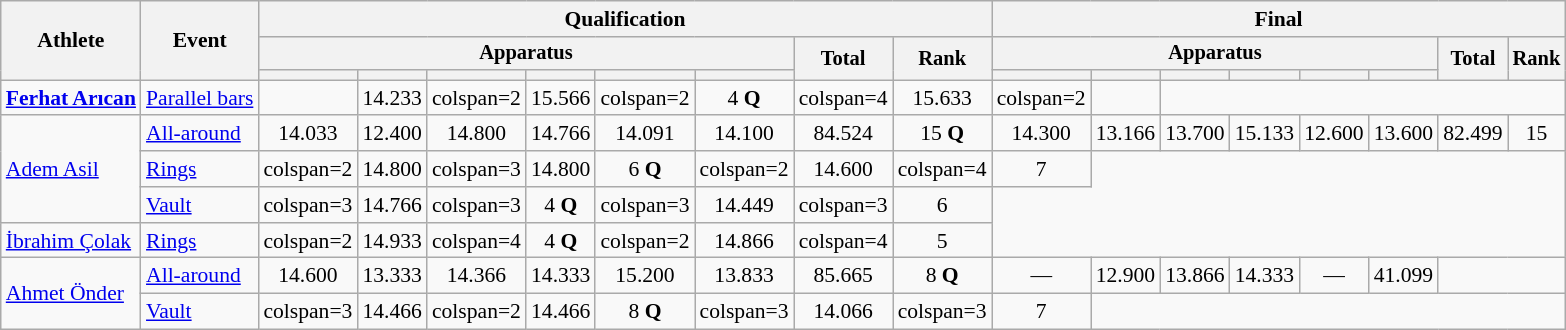<table class="wikitable" style="font-size:90%">
<tr>
<th rowspan=3>Athlete</th>
<th rowspan=3>Event</th>
<th colspan =8>Qualification</th>
<th colspan =8>Final</th>
</tr>
<tr style="font-size:95%">
<th colspan=6>Apparatus</th>
<th rowspan=2>Total</th>
<th rowspan=2>Rank</th>
<th colspan=6>Apparatus</th>
<th rowspan=2>Total</th>
<th rowspan=2>Rank</th>
</tr>
<tr style="font-size:95%">
<th></th>
<th></th>
<th></th>
<th></th>
<th></th>
<th></th>
<th></th>
<th></th>
<th></th>
<th></th>
<th></th>
<th></th>
</tr>
<tr align=center>
<td align=left><strong><a href='#'>Ferhat Arıcan</a></strong></td>
<td align=left><a href='#'>Parallel bars</a></td>
<td></td>
<td>14.233</td>
<td>colspan=2 </td>
<td>15.566</td>
<td>colspan=2 </td>
<td>4 <strong>Q</strong></td>
<td>colspan=4 </td>
<td>15.633</td>
<td>colspan=2 </td>
<td></td>
</tr>
<tr align=center>
<td align=left rowspan=3><a href='#'>Adem Asil</a></td>
<td align=left><a href='#'>All-around</a></td>
<td>14.033</td>
<td>12.400</td>
<td>14.800</td>
<td>14.766</td>
<td>14.091</td>
<td>14.100</td>
<td>84.524</td>
<td>15 <strong>Q</strong></td>
<td>14.300</td>
<td>13.166</td>
<td>13.700</td>
<td>15.133</td>
<td>12.600</td>
<td>13.600</td>
<td>82.499</td>
<td>15</td>
</tr>
<tr align=center>
<td align=left><a href='#'>Rings</a></td>
<td>colspan=2 </td>
<td>14.800</td>
<td>colspan=3 </td>
<td>14.800</td>
<td>6 <strong>Q</strong></td>
<td>colspan=2 </td>
<td>14.600</td>
<td>colspan=4 </td>
<td>7</td>
</tr>
<tr align=center>
<td align=left><a href='#'>Vault</a></td>
<td>colspan=3 </td>
<td>14.766</td>
<td>colspan=3 </td>
<td>4 <strong>Q</strong></td>
<td>colspan=3 </td>
<td>14.449</td>
<td>colspan=3 </td>
<td>6</td>
</tr>
<tr align=center>
<td align=left><a href='#'>İbrahim Çolak</a></td>
<td align=left><a href='#'>Rings</a></td>
<td>colspan=2 </td>
<td>14.933</td>
<td>colspan=4 </td>
<td>4 <strong>Q</strong></td>
<td>colspan=2 </td>
<td>14.866</td>
<td>colspan=4 </td>
<td>5</td>
</tr>
<tr align=center>
<td align=left rowspan=2><a href='#'>Ahmet Önder</a></td>
<td align=left><a href='#'>All-around</a></td>
<td>14.600</td>
<td>13.333</td>
<td>14.366</td>
<td>14.333</td>
<td>15.200</td>
<td>13.833</td>
<td>85.665</td>
<td>8 <strong>Q</strong></td>
<td>—</td>
<td>12.900</td>
<td>13.866</td>
<td>14.333</td>
<td>—</td>
<td>41.099</td>
<td colspan=2></td>
</tr>
<tr align=center>
<td align=left><a href='#'>Vault</a></td>
<td>colspan=3 </td>
<td>14.466</td>
<td>colspan=2 </td>
<td>14.466</td>
<td>8 <strong>Q</strong></td>
<td>colspan=3 </td>
<td>14.066</td>
<td>colspan=3 </td>
<td>7</td>
</tr>
</table>
